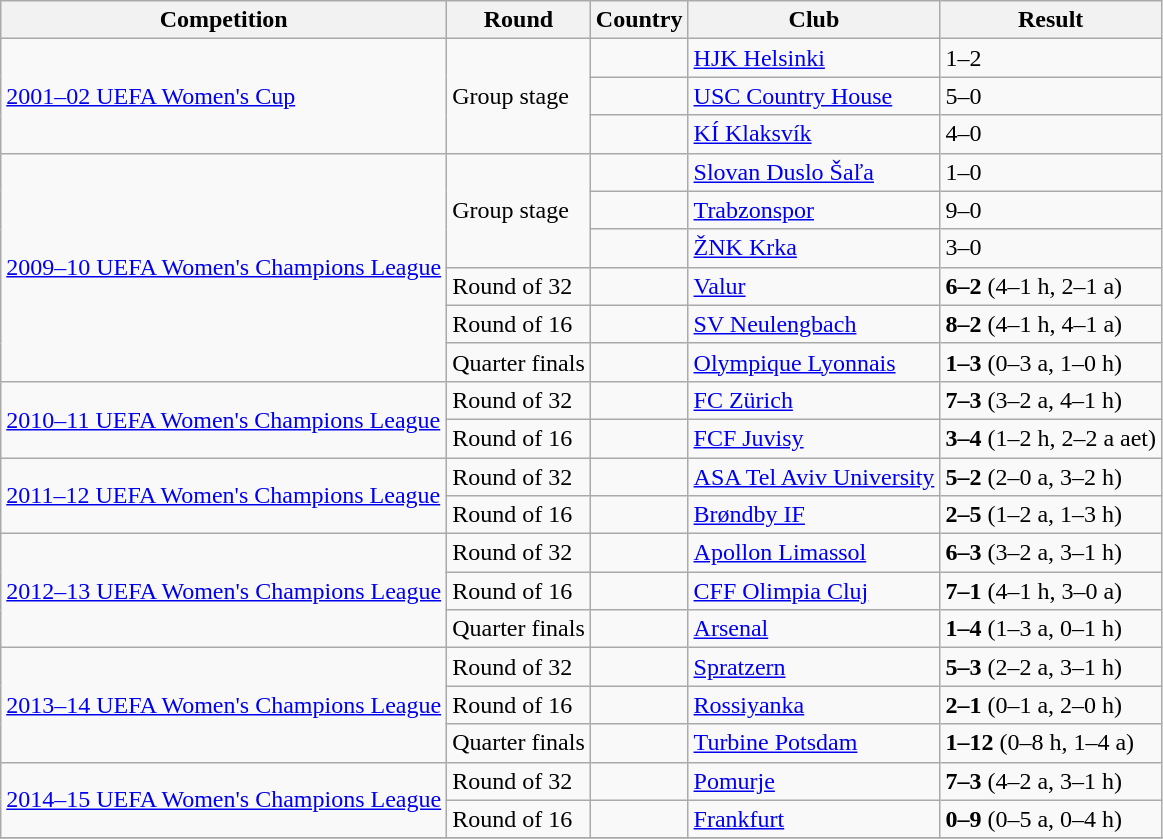<table class="wikitable">
<tr>
<th>Competition</th>
<th>Round</th>
<th>Country</th>
<th>Club</th>
<th>Result</th>
</tr>
<tr>
<td rowspan=3><a href='#'>2001–02 UEFA Women's Cup</a></td>
<td rowspan=3>Group stage</td>
<td></td>
<td><a href='#'>HJK Helsinki</a></td>
<td>1–2</td>
</tr>
<tr>
<td></td>
<td><a href='#'>USC Country House</a></td>
<td>5–0</td>
</tr>
<tr>
<td></td>
<td><a href='#'>KÍ Klaksvík</a></td>
<td>4–0</td>
</tr>
<tr>
<td rowspan=6><a href='#'>2009–10 UEFA Women's Champions League</a></td>
<td rowspan=3>Group stage</td>
<td></td>
<td><a href='#'>Slovan Duslo Šaľa</a></td>
<td>1–0</td>
</tr>
<tr>
<td></td>
<td><a href='#'>Trabzonspor</a></td>
<td>9–0</td>
</tr>
<tr>
<td></td>
<td><a href='#'>ŽNK Krka</a></td>
<td>3–0</td>
</tr>
<tr>
<td>Round of 32</td>
<td></td>
<td><a href='#'>Valur</a></td>
<td><strong>6–2</strong> (4–1 h, 2–1 a)</td>
</tr>
<tr>
<td>Round of 16</td>
<td></td>
<td><a href='#'>SV Neulengbach</a></td>
<td><strong>8–2</strong> (4–1 h, 4–1 a)</td>
</tr>
<tr>
<td>Quarter finals</td>
<td></td>
<td><a href='#'>Olympique Lyonnais</a></td>
<td><strong>1–3</strong> (0–3 a, 1–0 h)</td>
</tr>
<tr>
<td rowspan=2><a href='#'>2010–11 UEFA Women's Champions League</a></td>
<td>Round of 32</td>
<td></td>
<td><a href='#'>FC Zürich</a></td>
<td><strong>7–3</strong> (3–2 a, 4–1 h)</td>
</tr>
<tr>
<td>Round of 16</td>
<td></td>
<td><a href='#'>FCF Juvisy</a></td>
<td><strong>3–4</strong> (1–2 h, 2–2 a aet)</td>
</tr>
<tr>
<td rowspan=2><a href='#'>2011–12 UEFA Women's Champions League</a></td>
<td>Round of 32</td>
<td></td>
<td><a href='#'>ASA Tel Aviv University</a></td>
<td><strong>5–2</strong> (2–0 a, 3–2 h)</td>
</tr>
<tr>
<td>Round of 16</td>
<td></td>
<td><a href='#'>Brøndby IF</a></td>
<td><strong>2–5</strong> (1–2 a, 1–3 h)</td>
</tr>
<tr>
<td rowspan=3><a href='#'>2012–13 UEFA Women's Champions League</a></td>
<td>Round of 32</td>
<td></td>
<td><a href='#'>Apollon Limassol</a></td>
<td><strong>6–3</strong> (3–2 a, 3–1 h)</td>
</tr>
<tr>
<td>Round of 16</td>
<td></td>
<td><a href='#'>CFF Olimpia Cluj</a></td>
<td><strong>7–1</strong> (4–1 h, 3–0 a)</td>
</tr>
<tr>
<td>Quarter finals</td>
<td></td>
<td><a href='#'>Arsenal</a></td>
<td><strong>1–4</strong> (1–3 a, 0–1 h)</td>
</tr>
<tr>
<td rowspan=3><a href='#'>2013–14 UEFA Women's Champions League</a></td>
<td>Round of 32</td>
<td></td>
<td><a href='#'>Spratzern</a></td>
<td><strong>5–3</strong> (2–2 a, 3–1 h)</td>
</tr>
<tr>
<td>Round of 16</td>
<td></td>
<td><a href='#'>Rossiyanka</a></td>
<td><strong>2–1</strong> (0–1 a, 2–0 h)</td>
</tr>
<tr>
<td>Quarter finals</td>
<td></td>
<td><a href='#'>Turbine Potsdam</a></td>
<td><strong>1–12</strong> (0–8 h, 1–4 a)</td>
</tr>
<tr>
<td rowspan=2><a href='#'>2014–15 UEFA Women's Champions League</a></td>
<td>Round of 32</td>
<td></td>
<td><a href='#'>Pomurje</a></td>
<td><strong>7–3</strong> (4–2 a, 3–1 h)</td>
</tr>
<tr>
<td>Round of 16</td>
<td></td>
<td><a href='#'>Frankfurt</a></td>
<td><strong>0–9</strong> (0–5 a, 0–4 h)</td>
</tr>
<tr>
</tr>
</table>
